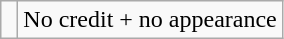<table class="wikitable">
<tr>
<td> </td>
<td>No credit + no appearance</td>
</tr>
</table>
